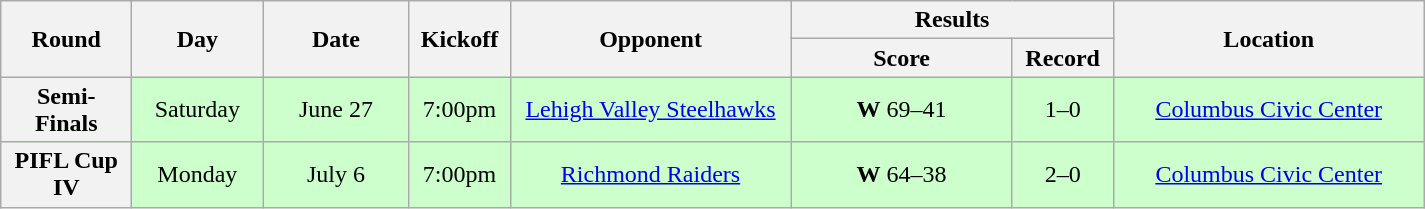<table class="wikitable">
<tr>
<th rowspan="2" width="80">Round</th>
<th rowspan="2" width="80">Day</th>
<th rowspan="2" width="90">Date</th>
<th rowspan="2" width="60">Kickoff</th>
<th rowspan="2" width="180">Opponent</th>
<th colspan="2" width="200">Results</th>
<th rowspan="2" width="200">Location</th>
</tr>
<tr>
<th width="140">Score</th>
<th width="60">Record</th>
</tr>
<tr align="center" bgcolor="#CCFFCC">
<th>Semi-Finals</th>
<td>Saturday</td>
<td>June 27</td>
<td>7:00pm</td>
<td><a href='#'>Lehigh Valley Steelhawks</a></td>
<td><strong>W</strong> 69–41</td>
<td>1–0</td>
<td><a href='#'>Columbus Civic Center</a></td>
</tr>
<tr align="center" bgcolor="#CCFFCC">
<th>PIFL Cup IV</th>
<td>Monday</td>
<td>July 6</td>
<td>7:00pm</td>
<td><a href='#'>Richmond Raiders</a></td>
<td><strong>W</strong> 64–38</td>
<td>2–0</td>
<td><a href='#'>Columbus Civic Center</a></td>
</tr>
</table>
